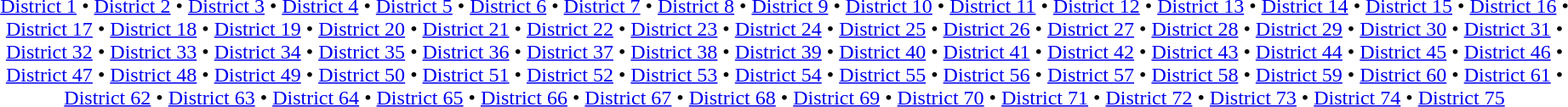<table id=toc class=toc summary=Contents>
<tr>
<td align=center><br><a href='#'>District 1</a> • <a href='#'>District 2</a> • <a href='#'>District 3</a> • <a href='#'>District 4</a> • <a href='#'>District 5</a> • <a href='#'>District 6</a> • <a href='#'>District 7</a> • <a href='#'>District 8</a> • <a href='#'>District 9</a> • <a href='#'>District 10</a> • <a href='#'>District 11</a> • <a href='#'>District 12</a> • <a href='#'>District 13</a> • <a href='#'>District 14</a> • <a href='#'>District 15</a> • <a href='#'>District 16</a> • <a href='#'>District 17</a> • <a href='#'>District 18</a> • <a href='#'>District 19</a> • <a href='#'>District 20</a> • <a href='#'>District 21</a> • <a href='#'>District 22</a> • <a href='#'>District 23</a> • <a href='#'>District 24</a> • <a href='#'>District 25</a> • <a href='#'>District 26</a> • <a href='#'>District 27</a> • <a href='#'>District 28</a> • <a href='#'>District 29</a> • <a href='#'>District 30</a> • <a href='#'>District 31</a> • <a href='#'>District 32</a> • <a href='#'>District 33</a> • <a href='#'>District 34</a> • <a href='#'>District 35</a> • <a href='#'>District 36</a> • <a href='#'>District 37</a> • <a href='#'>District 38</a> • <a href='#'>District 39</a> • <a href='#'>District 40</a> • <a href='#'>District 41</a> • <a href='#'>District 42</a> • <a href='#'>District 43</a> • <a href='#'>District 44</a> • <a href='#'>District 45</a> • <a href='#'>District 46</a> • <a href='#'>District 47</a> • <a href='#'>District 48</a> • <a href='#'>District 49</a> • <a href='#'>District 50</a> • <a href='#'>District 51</a> • <a href='#'>District 52</a> • <a href='#'>District 53</a> • <a href='#'>District 54</a> • <a href='#'>District 55</a> • <a href='#'>District 56</a> • <a href='#'>District 57</a> • <a href='#'>District 58</a> • <a href='#'>District 59</a> • <a href='#'>District 60</a> • <a href='#'>District 61</a> • <a href='#'>District 62</a> • <a href='#'>District 63</a> • <a href='#'>District 64</a> • <a href='#'>District 65</a> • <a href='#'>District 66</a> • <a href='#'>District 67</a> • <a href='#'>District 68</a> • <a href='#'>District 69</a> • <a href='#'>District 70</a> • <a href='#'>District 71</a> • <a href='#'>District 72</a> • <a href='#'>District 73</a> • <a href='#'>District 74</a> • <a href='#'>District 75</a></td>
</tr>
</table>
